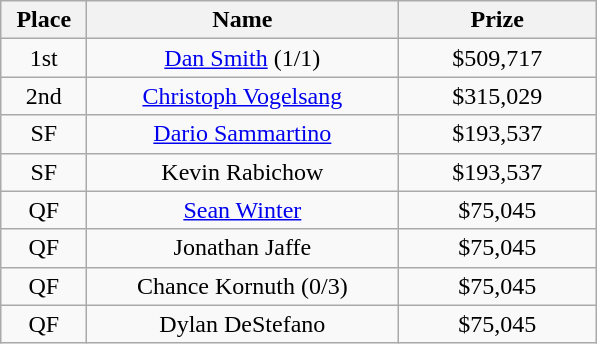<table class="wikitable">
<tr>
<th width="50">Place</th>
<th width="200">Name</th>
<th width="125">Prize</th>
</tr>
<tr>
<td align = "center">1st</td>
<td align = "center"> <a href='#'>Dan Smith</a> (1/1)</td>
<td align = "center">$509,717</td>
</tr>
<tr>
<td align = "center">2nd</td>
<td align = "center"> <a href='#'>Christoph Vogelsang</a></td>
<td align = "center">$315,029</td>
</tr>
<tr>
<td align = "center">SF</td>
<td align = "center"> <a href='#'>Dario Sammartino</a></td>
<td align = "center">$193,537</td>
</tr>
<tr>
<td align = "center">SF</td>
<td align = "center"> Kevin Rabichow</td>
<td align = "center">$193,537</td>
</tr>
<tr>
<td align = "center">QF</td>
<td align = "center"> <a href='#'>Sean Winter</a></td>
<td align = "center">$75,045</td>
</tr>
<tr>
<td align = "center">QF</td>
<td align = "center"> Jonathan Jaffe</td>
<td align = "center">$75,045</td>
</tr>
<tr>
<td align = "center">QF</td>
<td align = "center"> Chance Kornuth (0/3)</td>
<td align = "center">$75,045</td>
</tr>
<tr>
<td align = "center">QF</td>
<td align = "center"> Dylan DeStefano</td>
<td align = "center">$75,045</td>
</tr>
</table>
